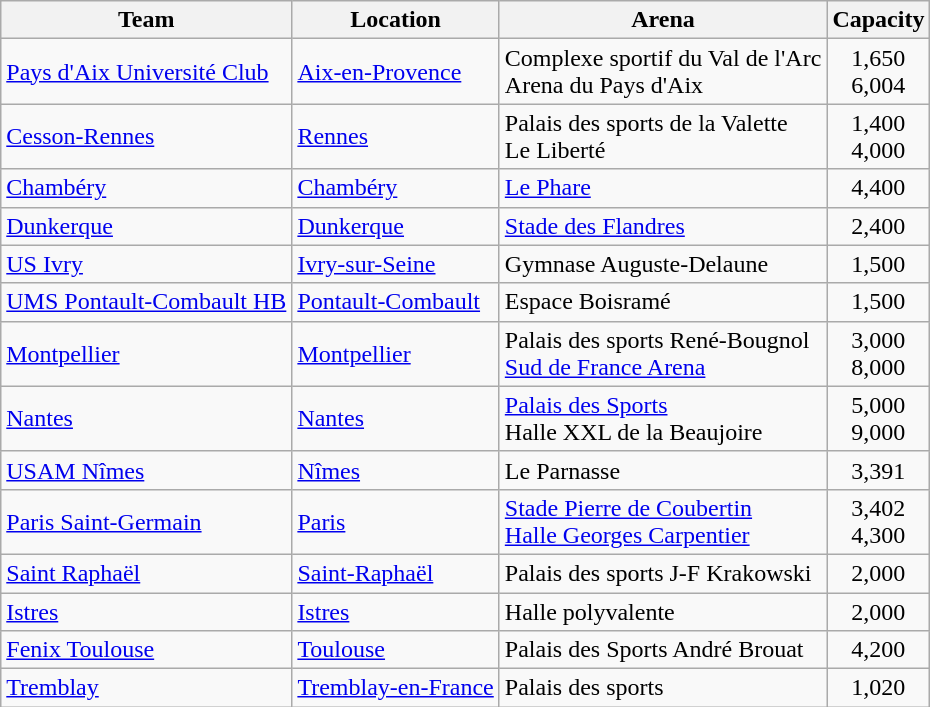<table class="wikitable sortable" style="text-align: left;">
<tr>
<th>Team</th>
<th>Location</th>
<th>Arena</th>
<th>Capacity</th>
</tr>
<tr>
<td><a href='#'>Pays d'Aix Université Club</a></td>
<td><a href='#'>Aix-en-Provence</a></td>
<td>Complexe sportif du Val de l'Arc<br>Arena du Pays d'Aix</td>
<td align="center">1,650<br>6,004</td>
</tr>
<tr>
<td><a href='#'>Cesson-Rennes</a></td>
<td><a href='#'>Rennes</a></td>
<td>Palais des sports de la Valette<br>Le Liberté</td>
<td align="center">1,400 <br> 4,000</td>
</tr>
<tr>
<td><a href='#'>Chambéry</a></td>
<td><a href='#'>Chambéry</a></td>
<td><a href='#'>Le Phare</a></td>
<td align="center">4,400</td>
</tr>
<tr>
<td><a href='#'>Dunkerque</a></td>
<td><a href='#'>Dunkerque</a></td>
<td><a href='#'>Stade des Flandres</a></td>
<td align="center">2,400</td>
</tr>
<tr>
<td><a href='#'>US Ivry</a></td>
<td><a href='#'>Ivry-sur-Seine</a></td>
<td>Gymnase Auguste-Delaune</td>
<td align="center">1,500</td>
</tr>
<tr>
<td><a href='#'>UMS Pontault-Combault HB</a></td>
<td><a href='#'>Pontault-Combault</a></td>
<td>Espace Boisramé</td>
<td align="center">1,500</td>
</tr>
<tr>
<td><a href='#'>Montpellier</a></td>
<td><a href='#'>Montpellier</a></td>
<td>Palais des sports René-Bougnol<br><a href='#'>Sud de France Arena</a></td>
<td align="center">3,000 <br> 8,000</td>
</tr>
<tr>
<td><a href='#'>Nantes</a></td>
<td><a href='#'>Nantes</a></td>
<td><a href='#'>Palais des Sports</a><br>Halle XXL de la Beaujoire</td>
<td align="center">5,000 <br> 9,000</td>
</tr>
<tr>
<td><a href='#'>USAM Nîmes</a></td>
<td><a href='#'>Nîmes</a></td>
<td>Le Parnasse</td>
<td align="center">3,391</td>
</tr>
<tr>
<td><a href='#'>Paris Saint-Germain</a></td>
<td><a href='#'>Paris</a></td>
<td><a href='#'>Stade Pierre de Coubertin</a><br><a href='#'>Halle Georges Carpentier</a></td>
<td align="center">3,402 <br> 4,300</td>
</tr>
<tr>
<td><a href='#'>Saint Raphaël</a></td>
<td><a href='#'>Saint-Raphaël</a></td>
<td>Palais des sports J-F Krakowski</td>
<td align="center">2,000</td>
</tr>
<tr>
<td><a href='#'>Istres</a></td>
<td><a href='#'>Istres</a></td>
<td>Halle polyvalente</td>
<td align="center">2,000</td>
</tr>
<tr>
<td><a href='#'>Fenix Toulouse</a></td>
<td><a href='#'>Toulouse</a></td>
<td>Palais des Sports André Brouat</td>
<td align="center">4,200</td>
</tr>
<tr>
<td><a href='#'>Tremblay</a></td>
<td><a href='#'>Tremblay-en-France</a></td>
<td>Palais des sports</td>
<td align="center">1,020</td>
</tr>
</table>
